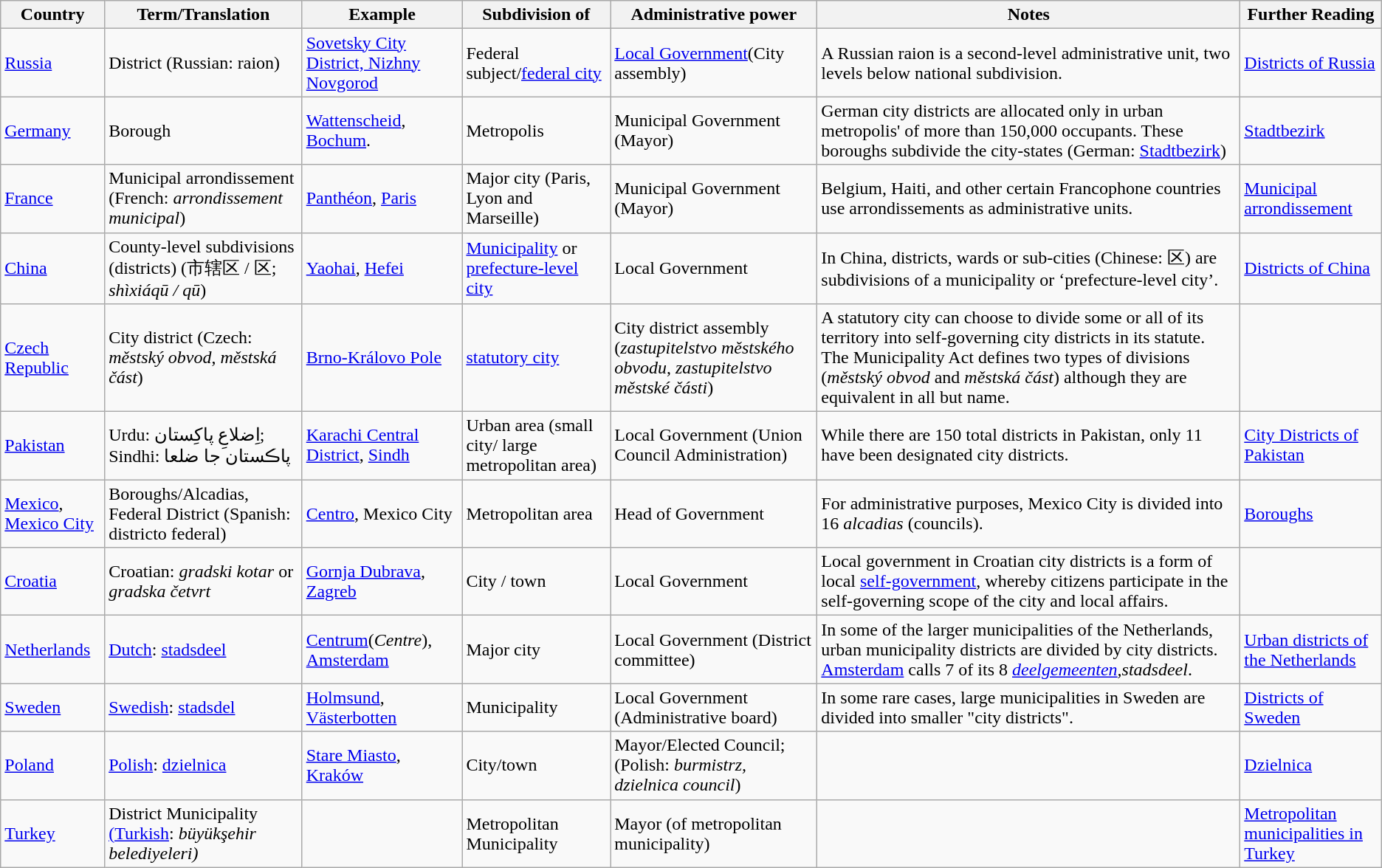<table class="wikitable">
<tr>
<th>Country</th>
<th>Term/Translation</th>
<th>Example</th>
<th>Subdivision of</th>
<th>Administrative power</th>
<th>Notes</th>
<th>Further Reading</th>
</tr>
<tr>
<td><a href='#'>Russia</a></td>
<td>District (Russian: raion)</td>
<td><a href='#'>Sovetsky City District, Nizhny Novgorod</a></td>
<td>Federal subject/<a href='#'>federal city</a></td>
<td><a href='#'>Local Government</a>(City assembly)</td>
<td>A Russian raion is a second-level administrative unit, two levels below national subdivision.</td>
<td><a href='#'>Districts of Russia</a></td>
</tr>
<tr>
<td><a href='#'>Germany</a></td>
<td>Borough</td>
<td><a href='#'>Wattenscheid</a>, <a href='#'>Bochum</a>.</td>
<td>Metropolis</td>
<td>Municipal Government (Mayor)</td>
<td>German city districts are allocated only in urban metropolis' of more than 150,000 occupants. These boroughs subdivide the city-states (German: <a href='#'>Stadtbezirk</a>)</td>
<td><a href='#'>Stadtbezirk</a></td>
</tr>
<tr>
<td><a href='#'>France</a></td>
<td>Municipal arrondissement (French: <em>arrondissement municipal</em>)</td>
<td><a href='#'>Panthéon</a>, <a href='#'>Paris</a></td>
<td>Major city (Paris, Lyon and Marseille)</td>
<td>Municipal Government (Mayor)</td>
<td>Belgium, Haiti, and other certain Francophone countries use arrondissements as administrative units.</td>
<td><a href='#'>Municipal arrondissement</a></td>
</tr>
<tr>
<td><a href='#'>China</a></td>
<td>County-level subdivisions (districts) (市辖区 / 区; <em>shìxiáqū / qū</em>)</td>
<td><a href='#'>Yaohai</a>, <a href='#'>Hefei</a></td>
<td><a href='#'>Municipality</a> or <a href='#'>prefecture-level city</a></td>
<td>Local Government</td>
<td>In China, districts, wards or sub-cities (Chinese: 区) are subdivisions of a municipality or ‘prefecture-level city’.</td>
<td><a href='#'>Districts of China</a></td>
</tr>
<tr>
<td><a href='#'>Czech Republic</a></td>
<td>City district (Czech: <em>městský obvod</em>, <em>městská část</em>)</td>
<td><a href='#'>Brno-Královo Pole</a></td>
<td><a href='#'>statutory city</a></td>
<td>City district assembly (<em>zastupitelstvo městského obvodu</em>, <em>zastupitelstvo městské části</em>)</td>
<td>A statutory city can choose to divide some or all of its territory into self-governing city districts in its statute. The Municipality Act defines two types of divisions (<em>městský obvod</em> and <em>městská část</em>) although they are equivalent in all but name.</td>
<td></td>
</tr>
<tr>
<td><a href='#'>Pakistan</a></td>
<td>Urdu: اِضلاعِ پاكِستان; Sindhi: پاڪستان جا ضلعا</td>
<td><a href='#'>Karachi Central District</a>, <a href='#'>Sindh</a></td>
<td>Urban area (small city/ large metropolitan area)</td>
<td>Local Government (Union Council Administration)</td>
<td>While there are 150 total districts in Pakistan, only 11 have been designated city districts.</td>
<td><a href='#'>City Districts of Pakistan</a></td>
</tr>
<tr>
<td><a href='#'>Mexico</a>, <a href='#'>Mexico City</a></td>
<td>Boroughs/Alcadias,<br>Federal District (Spanish: districto federal)</td>
<td><a href='#'>Centro</a>, Mexico City</td>
<td>Metropolitan area</td>
<td>Head of Government</td>
<td>For administrative purposes, Mexico City is divided into 16 <em>alcadias</em> (councils).</td>
<td><a href='#'>Boroughs</a></td>
</tr>
<tr>
<td><a href='#'>Croatia</a></td>
<td>Croatian: <em>gradski kotar</em> or <em>gradska četvrt</em></td>
<td><a href='#'>Gornja Dubrava</a>, <a href='#'>Zagreb</a></td>
<td>City / town</td>
<td>Local Government</td>
<td>Local government in Croatian city districts is a form of local <a href='#'>self-government</a>, whereby citizens participate in the self-governing scope of the city and local affairs.</td>
<td></td>
</tr>
<tr>
<td><a href='#'>Netherlands</a></td>
<td><a href='#'>Dutch</a>: <a href='#'>stadsdeel</a></td>
<td><a href='#'>Centrum</a>(<em>Centre</em>), <a href='#'>Amsterdam</a></td>
<td>Major city</td>
<td>Local Government (District committee)</td>
<td>In some of the larger municipalities of the Netherlands, urban municipality districts are divided by city districts.<br><a href='#'>Amsterdam</a> calls 7 of its 8 <a href='#'><em>deelgemeenten</em></a><em>,stadsdeel</em>.</td>
<td><a href='#'>Urban districts of the Netherlands</a></td>
</tr>
<tr>
<td><a href='#'>Sweden</a></td>
<td><a href='#'>Swedish</a>: <a href='#'>stadsdel</a></td>
<td><a href='#'>Holmsund</a>, <a href='#'>Västerbotten</a></td>
<td>Municipality</td>
<td>Local Government (Administrative board)</td>
<td>In some rare cases, large municipalities in Sweden are divided into smaller "city districts".</td>
<td><a href='#'>Districts of Sweden</a></td>
</tr>
<tr>
<td><a href='#'>Poland</a></td>
<td><a href='#'>Polish</a>: <a href='#'>dzielnica</a></td>
<td><a href='#'>Stare Miasto</a>, <a href='#'>Kraków</a></td>
<td>City/town</td>
<td>Mayor/Elected Council; (Polish: <em>burmistrz, dzielnica council</em>)</td>
<td></td>
<td><a href='#'>Dzielnica</a></td>
</tr>
<tr>
<td><a href='#'>Turkey</a></td>
<td>District Municipality <a href='#'>(Turkish</a>: <em>büyükşehir belediyeleri)</em></td>
<td></td>
<td>Metropolitan Municipality</td>
<td>Mayor (of metropolitan municipality)</td>
<td></td>
<td><a href='#'>Metropolitan municipalities in Turkey</a></td>
</tr>
</table>
